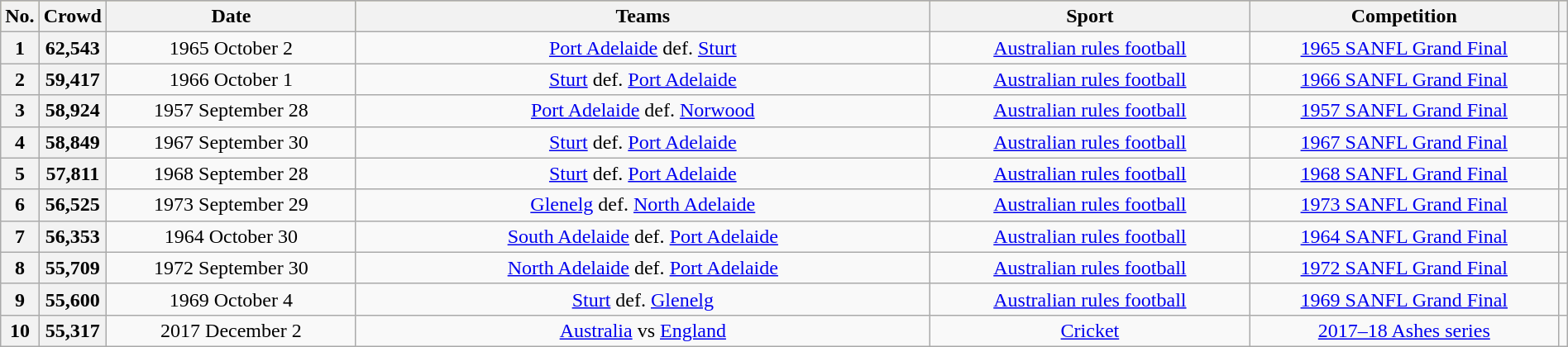<table class="wikitable" style="width: 100%;">
<tr style="background:#bdb76b;">
<th>No.</th>
<th>Crowd</th>
<th width=17%>Date</th>
<th width=40%>Teams</th>
<th width=22%>Sport</th>
<th width=30%>Competition</th>
<th width="6%"></th>
</tr>
<tr>
<th align="center">1</th>
<th><strong>62,543</strong></th>
<td align="center">1965 October 2</td>
<td align="center"><a href='#'>Port Adelaide</a> def. <a href='#'>Sturt</a></td>
<td align=center><a href='#'>Australian rules football</a></td>
<td align=center><a href='#'>1965 SANFL Grand Final</a></td>
<td></td>
</tr>
<tr>
<th align="center">2</th>
<th><strong>59,417</strong></th>
<td align="center">1966 October 1</td>
<td align="center"><a href='#'>Sturt</a> def. <a href='#'>Port Adelaide</a></td>
<td align=center><a href='#'>Australian rules football</a></td>
<td align=center><a href='#'>1966 SANFL Grand Final</a></td>
<td></td>
</tr>
<tr>
<th align="center">3</th>
<th><strong>58,924</strong></th>
<td align="center">1957 September 28</td>
<td align="center"><a href='#'>Port Adelaide</a> def. <a href='#'>Norwood</a></td>
<td align=center><a href='#'>Australian rules football</a></td>
<td align=center><a href='#'>1957 SANFL Grand Final</a></td>
<td></td>
</tr>
<tr>
<th align="center">4</th>
<th><strong>58,849</strong></th>
<td align="center">1967 September 30</td>
<td align="center"><a href='#'>Sturt</a> def. <a href='#'>Port Adelaide</a></td>
<td align=center><a href='#'>Australian rules football</a></td>
<td align=center><a href='#'>1967 SANFL Grand Final</a></td>
<td></td>
</tr>
<tr>
<th align="center">5</th>
<th><strong>57,811</strong></th>
<td align="center">1968 September 28</td>
<td align="center"><a href='#'>Sturt</a> def. <a href='#'>Port Adelaide</a></td>
<td align=center><a href='#'>Australian rules football</a></td>
<td align=center><a href='#'>1968 SANFL Grand Final</a></td>
<td></td>
</tr>
<tr>
<th align="center">6</th>
<th><strong>56,525</strong></th>
<td align="center">1973 September 29</td>
<td align="center"><a href='#'>Glenelg</a> def. <a href='#'>North Adelaide</a></td>
<td align=center><a href='#'>Australian rules football</a></td>
<td align="center"><a href='#'>1973 SANFL Grand Final</a></td>
<td></td>
</tr>
<tr>
<th align="center">7</th>
<th><strong>56,353</strong></th>
<td align="center">1964 October 30</td>
<td align="center"><a href='#'>South Adelaide</a> def. <a href='#'>Port Adelaide</a></td>
<td align=center><a href='#'>Australian rules football</a></td>
<td align=center><a href='#'>1964 SANFL Grand Final</a></td>
<td></td>
</tr>
<tr>
<th align="center">8</th>
<th><strong>55,709</strong></th>
<td align="center">1972 September 30</td>
<td align="center"><a href='#'>North Adelaide</a> def. <a href='#'>Port Adelaide</a></td>
<td align=center><a href='#'>Australian rules football</a></td>
<td align=center><a href='#'>1972 SANFL Grand Final</a></td>
<td></td>
</tr>
<tr>
<th align="center">9</th>
<th><strong>55,600</strong></th>
<td align="center">1969 October 4</td>
<td align="center"><a href='#'>Sturt</a> def. <a href='#'>Glenelg</a></td>
<td align=center><a href='#'>Australian rules football</a></td>
<td align="center"><a href='#'>1969 SANFL Grand Final</a></td>
<td></td>
</tr>
<tr>
<th align="center">10</th>
<th><strong>55,317</strong></th>
<td align="center">2017 December 2</td>
<td align="center"><a href='#'>Australia</a> vs <a href='#'>England</a></td>
<td align="center"><a href='#'>Cricket</a></td>
<td align="center"><a href='#'>2017–18 Ashes series</a></td>
<td></td>
</tr>
</table>
